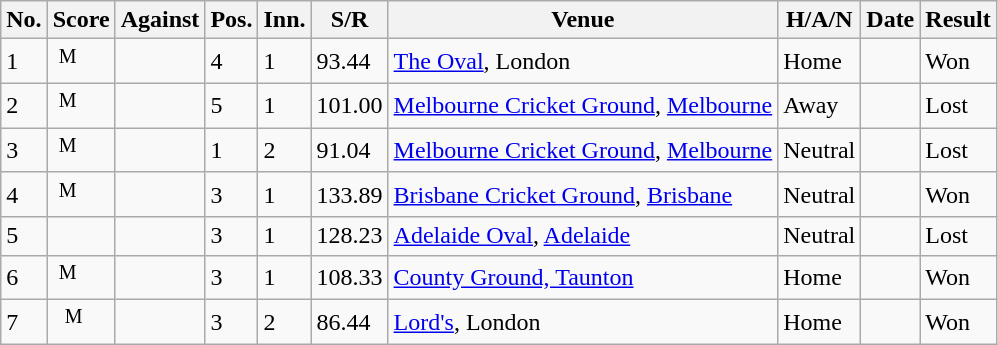<table class="wikitable sortable">
<tr>
<th>No.</th>
<th>Score</th>
<th>Against</th>
<th>Pos.</th>
<th>Inn.</th>
<th>S/R</th>
<th>Venue</th>
<th>H/A/N</th>
<th>Date</th>
<th>Result</th>
</tr>
<tr>
<td>1</td>
<td> <sup>M</sup></td>
<td></td>
<td>4</td>
<td>1</td>
<td>93.44</td>
<td><a href='#'>The Oval</a>, London</td>
<td>Home</td>
<td></td>
<td>Won</td>
</tr>
<tr>
<td>2</td>
<td> <sup>M</sup></td>
<td></td>
<td>5</td>
<td>1</td>
<td>101.00</td>
<td><a href='#'>Melbourne Cricket Ground</a>, <a href='#'>Melbourne</a></td>
<td>Away</td>
<td></td>
<td>Lost</td>
</tr>
<tr>
<td>3</td>
<td> <sup>M</sup></td>
<td></td>
<td>1</td>
<td>2</td>
<td>91.04</td>
<td><a href='#'>Melbourne Cricket Ground</a>, <a href='#'>Melbourne</a></td>
<td>Neutral</td>
<td></td>
<td>Lost</td>
</tr>
<tr>
<td>4</td>
<td> <sup>M</sup></td>
<td></td>
<td>3</td>
<td>1</td>
<td>133.89</td>
<td><a href='#'>Brisbane Cricket Ground</a>, <a href='#'>Brisbane</a></td>
<td>Neutral</td>
<td></td>
<td>Won</td>
</tr>
<tr>
<td>5</td>
<td></td>
<td></td>
<td>3</td>
<td>1</td>
<td>128.23</td>
<td><a href='#'>Adelaide Oval</a>, <a href='#'>Adelaide</a></td>
<td>Neutral</td>
<td></td>
<td>Lost</td>
</tr>
<tr>
<td>6</td>
<td> <sup>M</sup></td>
<td></td>
<td>3</td>
<td>1</td>
<td>108.33</td>
<td><a href='#'>County Ground, Taunton</a></td>
<td>Home</td>
<td></td>
<td>Won</td>
</tr>
<tr>
<td>7</td>
<td>  <sup>M</sup></td>
<td></td>
<td>3</td>
<td>2</td>
<td>86.44</td>
<td><a href='#'>Lord's</a>, London</td>
<td>Home</td>
<td></td>
<td>Won</td>
</tr>
</table>
